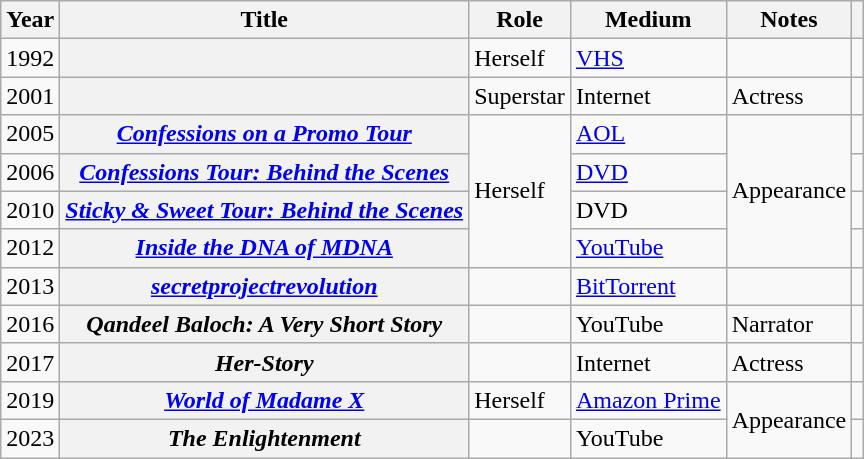<table class="wikitable sortable plainrowheaders">
<tr>
<th scope="col">Year</th>
<th scope="col">Title</th>
<th scope="col">Role</th>
<th scope="col">Medium</th>
<th scope="col">Notes</th>
<th scope="col" class="unsortable"></th>
</tr>
<tr>
<td>1992</td>
<th scope="row"></th>
<td>Herself</td>
<td><a href='#'>VHS</a></td>
<td></td>
<td style="text-align: center;"></td>
</tr>
<tr>
<td>2001</td>
<th scope="row"></th>
<td>Superstar</td>
<td>Internet</td>
<td>Actress</td>
<td style="text-align: center;"></td>
</tr>
<tr>
<td>2005</td>
<th scope="row"><em><a href='#'>Confessions on a Promo Tour</a></em></th>
<td rowspan="4">Herself</td>
<td><a href='#'>AOL</a></td>
<td rowspan="4">Appearance</td>
<td style="text-align: center;"></td>
</tr>
<tr>
<td>2006</td>
<th scope="row"><em><a href='#'>Confessions Tour: Behind the Scenes</a></em></th>
<td><a href='#'>DVD</a></td>
<td style="text-align: center;"></td>
</tr>
<tr>
<td>2010</td>
<th scope="row"><em><a href='#'>Sticky & Sweet Tour: Behind the Scenes</a></em></th>
<td>DVD</td>
<td style="text-align: center;"></td>
</tr>
<tr>
<td>2012</td>
<th scope="row"><em><a href='#'>Inside the DNA of MDNA</a></em></th>
<td><a href='#'>YouTube</a></td>
<td style="text-align: center;"></td>
</tr>
<tr>
<td>2013</td>
<th scope="row"><em><a href='#'>secretprojectrevolution</a></em></th>
<td></td>
<td><a href='#'>BitTorrent</a></td>
<td></td>
<td style="text-align: center;"></td>
</tr>
<tr>
<td>2016</td>
<th scope="row"><em>Qandeel Baloch: A Very Short Story</em></th>
<td></td>
<td>YouTube</td>
<td>Narrator</td>
<td style="text-align: center;"></td>
</tr>
<tr>
<td>2017</td>
<th scope="row"><em>Her-Story</em></th>
<td></td>
<td>Internet</td>
<td>Actress</td>
<td style="text-align: center;"></td>
</tr>
<tr>
<td>2019</td>
<th scope="row"><em><a href='#'>World of Madame X</a></em></th>
<td>Herself</td>
<td><a href='#'>Amazon Prime</a></td>
<td rowspan="2">Appearance</td>
<td style="text-align: center;"></td>
</tr>
<tr>
<td>2023</td>
<th scope="row"><em>The Enlightenment</em></th>
<td></td>
<td>YouTube</td>
<td style="text-align: center;"></td>
</tr>
</table>
